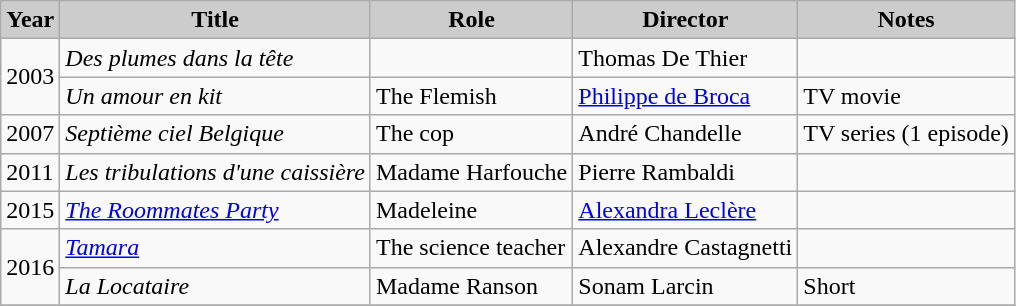<table class="wikitable">
<tr>
<th style="background: #CCCCCC;">Year</th>
<th style="background: #CCCCCC;">Title</th>
<th style="background: #CCCCCC;">Role</th>
<th style="background: #CCCCCC;">Director</th>
<th style="background: #CCCCCC;">Notes</th>
</tr>
<tr>
<td rowspan=2>2003</td>
<td><em>Des plumes dans la tête</em></td>
<td></td>
<td>Thomas De Thier</td>
<td></td>
</tr>
<tr>
<td><em>Un amour en kit</em></td>
<td>The Flemish</td>
<td><a href='#'>Philippe de Broca</a></td>
<td>TV movie</td>
</tr>
<tr>
<td rowspan=1>2007</td>
<td><em>Septième ciel Belgique</em></td>
<td>The cop</td>
<td>André Chandelle</td>
<td>TV series (1 episode)</td>
</tr>
<tr>
<td rowspan=1>2011</td>
<td><em>Les tribulations d'une caissière</em></td>
<td>Madame Harfouche</td>
<td>Pierre Rambaldi</td>
<td></td>
</tr>
<tr>
<td rowspan=1>2015</td>
<td><em><a href='#'>The Roommates Party</a></em></td>
<td>Madeleine</td>
<td><a href='#'>Alexandra Leclère</a></td>
<td></td>
</tr>
<tr>
<td rowspan=2>2016</td>
<td><em><a href='#'>Tamara</a></em></td>
<td>The science teacher</td>
<td>Alexandre Castagnetti</td>
<td></td>
</tr>
<tr>
<td><em>La Locataire</em></td>
<td>Madame Ranson</td>
<td>Sonam Larcin</td>
<td>Short</td>
</tr>
<tr>
</tr>
</table>
